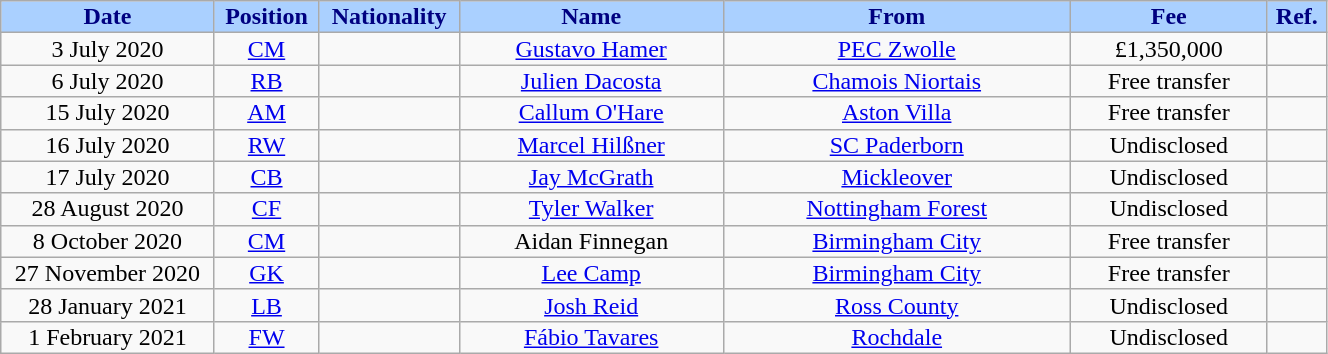<table class="wikitable sortable alternance" style="font-size:100%; text-align:center; line-height:14px; width:70%;">
<tr>
<th style="background:#AAD0FF; color:#000080; width:120px;">Date</th>
<th style="background:#AAD0FF; color:#000080; width:50px;">Position</th>
<th style="background:#AAD0FF; color:#000080; width:50px;">Nationality</th>
<th style="background:#AAD0FF; color:#000080; width:150px;">Name</th>
<th style="background:#AAD0FF; color:#000080; width:200px;">From</th>
<th style="background:#AAD0FF; color:#000080; width:110px;">Fee</th>
<th style="background:#AAD0FF; color:#000080; width:25px;">Ref.</th>
</tr>
<tr>
<td>3 July 2020</td>
<td><a href='#'>CM</a></td>
<td></td>
<td><a href='#'>Gustavo Hamer</a></td>
<td> <a href='#'>PEC Zwolle</a></td>
<td>£1,350,000</td>
<td></td>
</tr>
<tr>
<td>6 July 2020</td>
<td><a href='#'>RB</a></td>
<td></td>
<td><a href='#'>Julien Dacosta</a></td>
<td> <a href='#'>Chamois Niortais</a></td>
<td>Free transfer</td>
<td></td>
</tr>
<tr>
<td>15 July 2020</td>
<td><a href='#'>AM</a></td>
<td></td>
<td><a href='#'>Callum O'Hare</a></td>
<td> <a href='#'>Aston Villa</a></td>
<td>Free transfer</td>
<td></td>
</tr>
<tr>
<td>16 July 2020</td>
<td><a href='#'>RW</a></td>
<td></td>
<td><a href='#'>Marcel Hilßner</a></td>
<td> <a href='#'>SC Paderborn</a></td>
<td>Undisclosed</td>
<td></td>
</tr>
<tr>
<td>17 July 2020</td>
<td><a href='#'>CB</a></td>
<td></td>
<td><a href='#'>Jay McGrath</a></td>
<td> <a href='#'>Mickleover</a></td>
<td>Undisclosed</td>
<td></td>
</tr>
<tr>
<td>28 August 2020</td>
<td><a href='#'>CF</a></td>
<td></td>
<td><a href='#'>Tyler Walker</a></td>
<td> <a href='#'>Nottingham Forest</a></td>
<td>Undisclosed</td>
<td></td>
</tr>
<tr>
<td>8 October 2020</td>
<td><a href='#'>CM</a></td>
<td></td>
<td>Aidan Finnegan</td>
<td> <a href='#'>Birmingham City</a></td>
<td>Free transfer</td>
<td></td>
</tr>
<tr>
<td>27 November 2020</td>
<td><a href='#'>GK</a></td>
<td></td>
<td><a href='#'>Lee Camp</a></td>
<td> <a href='#'>Birmingham City</a></td>
<td>Free transfer</td>
<td></td>
</tr>
<tr>
<td>28 January 2021</td>
<td><a href='#'>LB</a></td>
<td></td>
<td><a href='#'>Josh Reid</a></td>
<td> <a href='#'>Ross County</a></td>
<td>Undisclosed</td>
<td></td>
</tr>
<tr>
<td>1 February 2021</td>
<td><a href='#'>FW</a></td>
<td></td>
<td><a href='#'>Fábio Tavares</a></td>
<td> <a href='#'>Rochdale</a></td>
<td>Undisclosed</td>
<td></td>
</tr>
</table>
